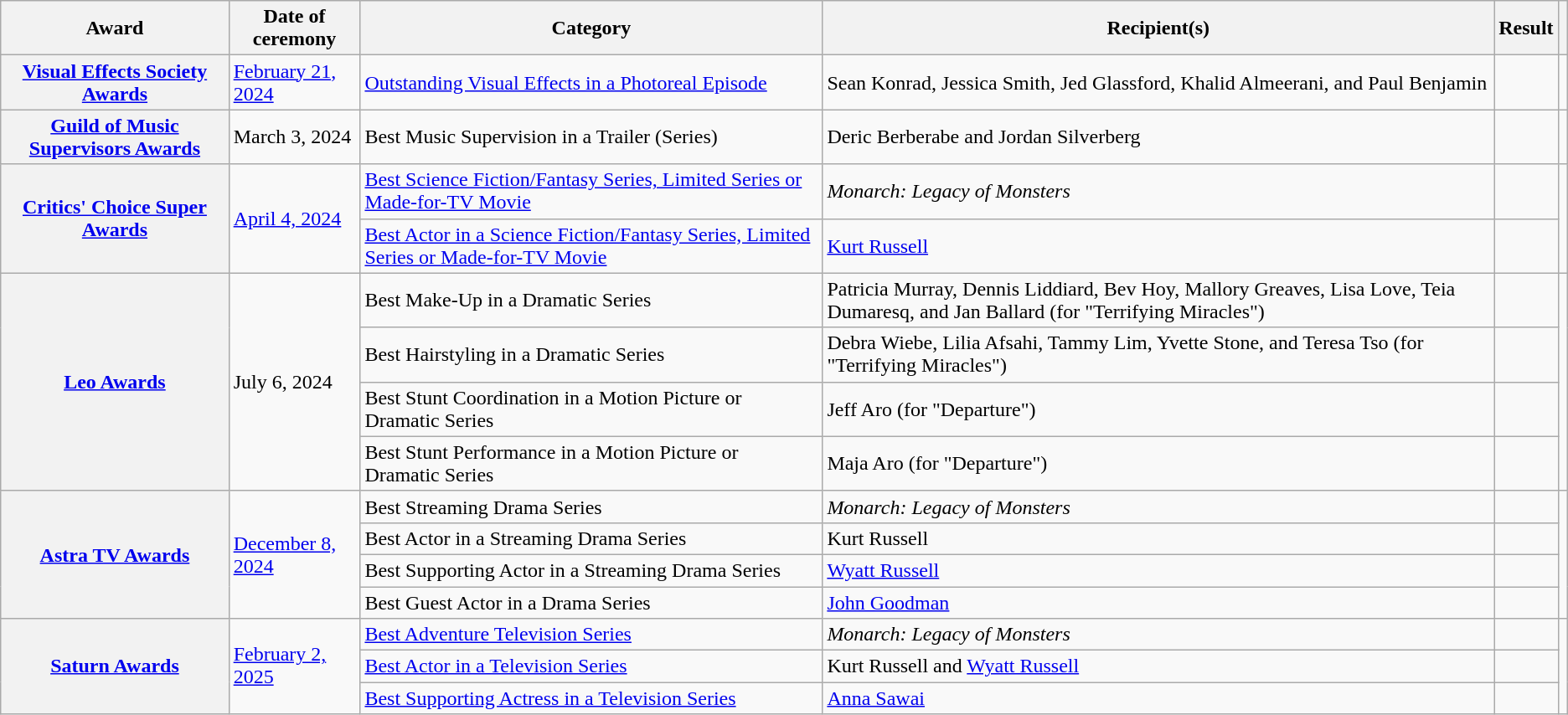<table class="wikitable sortable plainrowheaders">
<tr>
<th scope="col">Award</th>
<th scope="col">Date of ceremony</th>
<th scope="col">Category</th>
<th scope="col">Recipient(s)</th>
<th scope="col">Result</th>
<th scope="col" class="unsortable"></th>
</tr>
<tr>
<th scope="row" style="text-align:center;"><a href='#'>Visual Effects Society Awards</a></th>
<td><a href='#'>February 21, 2024</a></td>
<td><a href='#'>Outstanding Visual Effects in a Photoreal Episode</a></td>
<td>Sean Konrad, Jessica Smith, Jed Glassford, Khalid Almeerani, and Paul Benjamin</td>
<td></td>
<td style="text-align:center;"></td>
</tr>
<tr>
<th scope="row" style="text-align:center;"><a href='#'>Guild of Music Supervisors Awards</a></th>
<td>March 3, 2024</td>
<td>Best Music Supervision in a Trailer (Series)</td>
<td>Deric Berberabe and Jordan Silverberg</td>
<td></td>
<td style="text-align:center;"></td>
</tr>
<tr>
<th scope="row" style="text-align:center;" rowspan="2"><a href='#'>Critics' Choice Super Awards</a></th>
<td rowspan="2"><a href='#'>April 4, 2024</a></td>
<td><a href='#'>Best Science Fiction/Fantasy Series, Limited Series or Made-for-TV Movie</a></td>
<td><em>Monarch: Legacy of Monsters</em></td>
<td></td>
<td rowspan="2" style="text-align:center;"></td>
</tr>
<tr>
<td><a href='#'>Best Actor in a Science Fiction/Fantasy Series, Limited Series or Made-for-TV Movie</a></td>
<td><a href='#'>Kurt Russell</a></td>
<td></td>
</tr>
<tr>
<th scope="row" style="text-align:center;" rowspan="4"><a href='#'>Leo Awards</a></th>
<td rowspan="4">July 6, 2024</td>
<td>Best Make-Up in a Dramatic Series</td>
<td>Patricia Murray, Dennis Liddiard, Bev Hoy, Mallory Greaves, Lisa Love, Teia Dumaresq, and Jan Ballard (for "Terrifying Miracles")</td>
<td></td>
<td rowspan="4" style="text-align:center;"></td>
</tr>
<tr>
<td>Best Hairstyling in a Dramatic Series</td>
<td>Debra Wiebe, Lilia Afsahi, Tammy Lim, Yvette Stone, and Teresa Tso (for "Terrifying Miracles")</td>
<td></td>
</tr>
<tr>
<td>Best Stunt Coordination in a Motion Picture or Dramatic Series</td>
<td>Jeff Aro (for "Departure")</td>
<td></td>
</tr>
<tr>
<td>Best Stunt Performance in a Motion Picture or Dramatic Series</td>
<td>Maja Aro (for "Departure")</td>
<td></td>
</tr>
<tr>
<th scope="row" style="text-align:center;" rowspan="4"><a href='#'>Astra TV Awards</a></th>
<td rowspan="4"><a href='#'>December 8, 2024</a></td>
<td>Best Streaming Drama Series</td>
<td><em>Monarch: Legacy of Monsters</em></td>
<td></td>
<td rowspan="4" style="text-align:center"></td>
</tr>
<tr>
<td>Best Actor in a Streaming Drama Series</td>
<td>Kurt Russell</td>
<td></td>
</tr>
<tr>
<td>Best Supporting Actor in a Streaming Drama Series</td>
<td><a href='#'>Wyatt Russell</a></td>
<td></td>
</tr>
<tr>
<td>Best Guest Actor in a Drama Series</td>
<td><a href='#'>John Goodman</a></td>
<td></td>
</tr>
<tr>
<th scope="row" style="text-align:center;" rowspan="3"><a href='#'>Saturn Awards</a></th>
<td rowspan="3"><a href='#'>February 2, 2025</a></td>
<td><a href='#'>Best Adventure Television Series</a></td>
<td><em>Monarch: Legacy of Monsters</em></td>
<td></td>
<td rowspan="3" align="center"></td>
</tr>
<tr>
<td><a href='#'>Best Actor in a Television Series</a></td>
<td>Kurt Russell and <a href='#'>Wyatt Russell</a></td>
<td></td>
</tr>
<tr>
<td><a href='#'>Best Supporting Actress in a Television Series</a></td>
<td><a href='#'>Anna Sawai</a></td>
<td></td>
</tr>
</table>
